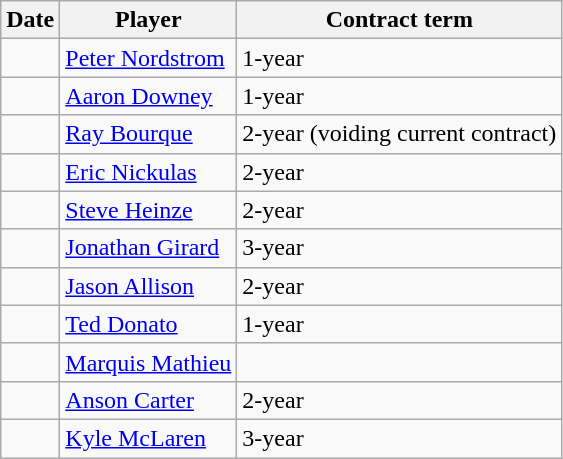<table class="wikitable">
<tr>
<th>Date</th>
<th>Player</th>
<th>Contract term</th>
</tr>
<tr>
<td></td>
<td><a href='#'>Peter Nordstrom</a></td>
<td>1-year</td>
</tr>
<tr>
<td></td>
<td><a href='#'>Aaron Downey</a></td>
<td>1-year</td>
</tr>
<tr>
<td></td>
<td><a href='#'>Ray Bourque</a></td>
<td>2-year (voiding current contract)</td>
</tr>
<tr>
<td></td>
<td><a href='#'>Eric Nickulas</a></td>
<td>2-year</td>
</tr>
<tr>
<td></td>
<td><a href='#'>Steve Heinze</a></td>
<td>2-year</td>
</tr>
<tr>
<td></td>
<td><a href='#'>Jonathan Girard</a></td>
<td>3-year</td>
</tr>
<tr>
<td></td>
<td><a href='#'>Jason Allison</a></td>
<td>2-year</td>
</tr>
<tr>
<td></td>
<td><a href='#'>Ted Donato</a></td>
<td>1-year</td>
</tr>
<tr>
<td></td>
<td><a href='#'>Marquis Mathieu</a></td>
<td></td>
</tr>
<tr>
<td></td>
<td><a href='#'>Anson Carter</a></td>
<td>2-year</td>
</tr>
<tr>
<td></td>
<td><a href='#'>Kyle McLaren</a></td>
<td>3-year</td>
</tr>
</table>
